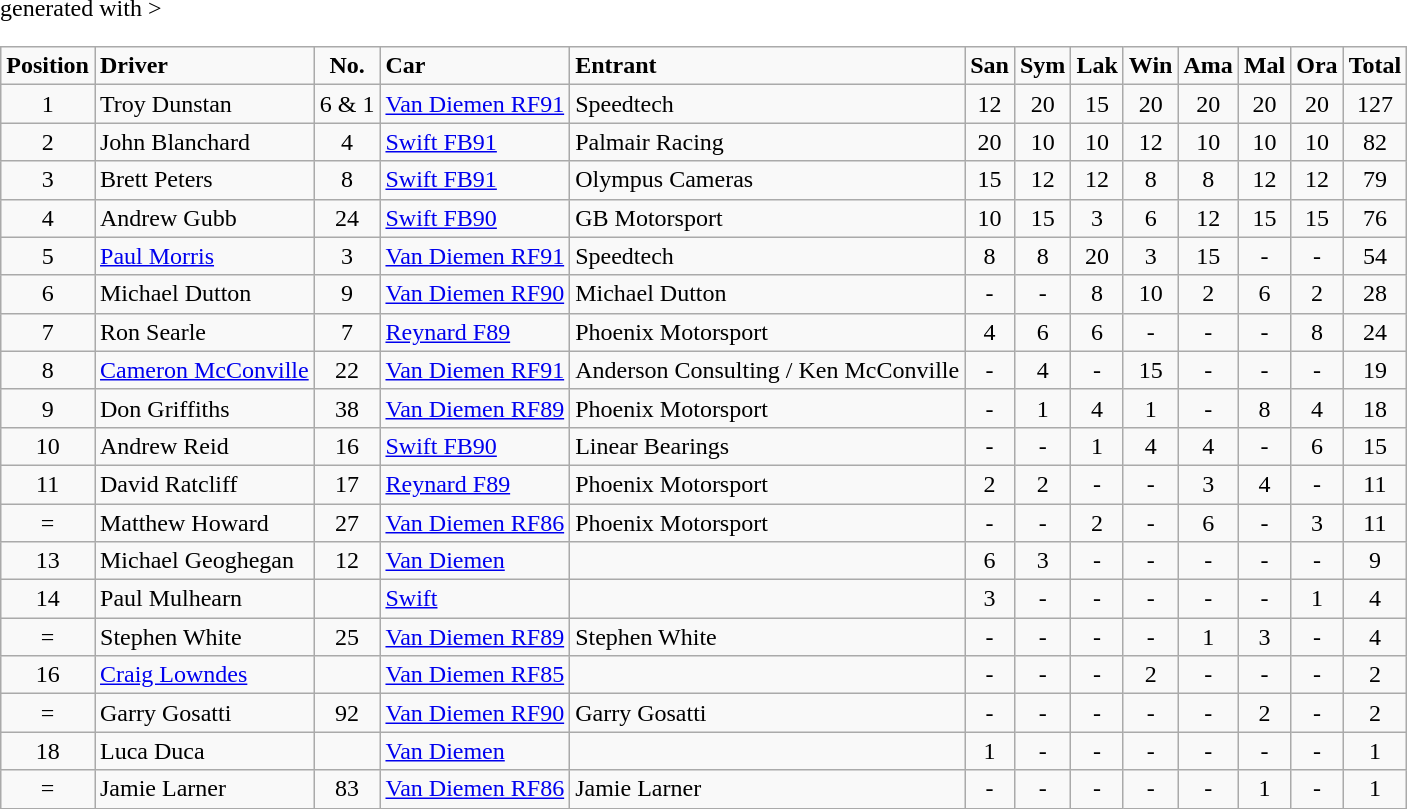<table class="wikitable" <hiddentext>generated with >
<tr style="font-weight:bold">
<td align="center">Position</td>
<td>Driver</td>
<td align="center">No.</td>
<td>Car</td>
<td>Entrant</td>
<td align="center">San</td>
<td align="center">Sym</td>
<td align="center">Lak</td>
<td align="center">Win</td>
<td align="center">Ama</td>
<td align="center">Mal</td>
<td align="center">Ora</td>
<td align="center">Total</td>
</tr>
<tr>
<td height="14" align="center">1</td>
<td>Troy Dunstan</td>
<td align="center">6 & 1</td>
<td><a href='#'>Van Diemen RF91</a></td>
<td>Speedtech</td>
<td align="center">12</td>
<td align="center">20</td>
<td align="center">15</td>
<td align="center">20</td>
<td align="center">20</td>
<td align="center">20</td>
<td align="center">20</td>
<td align="center">127</td>
</tr>
<tr>
<td height="14" align="center">2</td>
<td>John Blanchard</td>
<td align="center">4</td>
<td><a href='#'>Swift FB91</a></td>
<td>Palmair Racing</td>
<td align="center">20</td>
<td align="center">10</td>
<td align="center">10</td>
<td align="center">12</td>
<td align="center">10</td>
<td align="center">10</td>
<td align="center">10</td>
<td align="center">82</td>
</tr>
<tr>
<td height="14" align="center">3</td>
<td>Brett Peters</td>
<td align="center">8</td>
<td><a href='#'>Swift FB91</a></td>
<td>Olympus Cameras</td>
<td align="center">15</td>
<td align="center">12</td>
<td align="center">12</td>
<td align="center">8</td>
<td align="center">8</td>
<td align="center">12</td>
<td align="center">12</td>
<td align="center">79</td>
</tr>
<tr>
<td height="14" align="center">4</td>
<td>Andrew Gubb</td>
<td align="center">24</td>
<td><a href='#'>Swift FB90</a></td>
<td>GB Motorsport</td>
<td align="center">10</td>
<td align="center">15</td>
<td align="center">3</td>
<td align="center">6</td>
<td align="center">12</td>
<td align="center">15</td>
<td align="center">15</td>
<td align="center">76</td>
</tr>
<tr>
<td height="14" align="center">5</td>
<td><a href='#'>Paul Morris</a></td>
<td align="center">3</td>
<td><a href='#'>Van Diemen RF91</a></td>
<td>Speedtech</td>
<td align="center">8</td>
<td align="center">8</td>
<td align="center">20</td>
<td align="center">3</td>
<td align="center">15</td>
<td align="center">-</td>
<td align="center">-</td>
<td align="center">54</td>
</tr>
<tr>
<td height="14" align="center">6</td>
<td>Michael Dutton</td>
<td align="center">9</td>
<td><a href='#'>Van Diemen RF90</a></td>
<td>Michael Dutton</td>
<td align="center">-</td>
<td align="center">-</td>
<td align="center">8</td>
<td align="center">10</td>
<td align="center">2</td>
<td align="center">6</td>
<td align="center">2</td>
<td align="center">28</td>
</tr>
<tr>
<td height="14" align="center">7</td>
<td>Ron Searle</td>
<td align="center">7</td>
<td><a href='#'>Reynard F89</a></td>
<td>Phoenix Motorsport</td>
<td align="center">4</td>
<td align="center">6</td>
<td align="center">6</td>
<td align="center">-</td>
<td align="center">-</td>
<td align="center">-</td>
<td align="center">8</td>
<td align="center">24</td>
</tr>
<tr>
<td height="14" align="center">8</td>
<td><a href='#'>Cameron McConville</a></td>
<td align="center">22</td>
<td><a href='#'>Van Diemen RF91</a></td>
<td>Anderson Consulting / Ken McConville</td>
<td align="center">-</td>
<td align="center">4</td>
<td align="center">-</td>
<td align="center">15</td>
<td align="center">-</td>
<td align="center">-</td>
<td align="center">-</td>
<td align="center">19</td>
</tr>
<tr>
<td height="14" align="center">9</td>
<td>Don Griffiths</td>
<td align="center">38</td>
<td><a href='#'>Van Diemen RF89</a></td>
<td>Phoenix Motorsport</td>
<td align="center">-</td>
<td align="center">1</td>
<td align="center">4</td>
<td align="center">1</td>
<td align="center">-</td>
<td align="center">8</td>
<td align="center">4</td>
<td align="center">18</td>
</tr>
<tr>
<td height="14" align="center">10</td>
<td>Andrew Reid</td>
<td align="center">16</td>
<td><a href='#'>Swift FB90</a></td>
<td>Linear Bearings</td>
<td align="center">-</td>
<td align="center">-</td>
<td align="center">1</td>
<td align="center">4</td>
<td align="center">4</td>
<td align="center">-</td>
<td align="center">6</td>
<td align="center">15</td>
</tr>
<tr>
<td height="14" align="center">11</td>
<td>David Ratcliff</td>
<td align="center">17</td>
<td><a href='#'>Reynard F89</a></td>
<td>Phoenix Motorsport</td>
<td align="center">2</td>
<td align="center">2</td>
<td align="center">-</td>
<td align="center">-</td>
<td align="center">3</td>
<td align="center">4</td>
<td align="center">-</td>
<td align="center">11</td>
</tr>
<tr>
<td height="14" align="center">=</td>
<td>Matthew Howard</td>
<td align="center">27</td>
<td><a href='#'>Van Diemen RF86</a></td>
<td>Phoenix Motorsport</td>
<td align="center">-</td>
<td align="center">-</td>
<td align="center">2</td>
<td align="center">-</td>
<td align="center">6</td>
<td align="center">-</td>
<td align="center">3</td>
<td align="center">11</td>
</tr>
<tr>
<td height="14" align="center">13</td>
<td>Michael Geoghegan</td>
<td align="center">12</td>
<td><a href='#'>Van Diemen</a></td>
<td> </td>
<td align="center">6</td>
<td align="center">3</td>
<td align="center">-</td>
<td align="center">-</td>
<td align="center">-</td>
<td align="center">-</td>
<td align="center">-</td>
<td align="center">9</td>
</tr>
<tr>
<td height="14" align="center">14</td>
<td>Paul Mulhearn</td>
<td align="center"> </td>
<td><a href='#'>Swift</a></td>
<td> </td>
<td align="center">3</td>
<td align="center">-</td>
<td align="center">-</td>
<td align="center">-</td>
<td align="center">-</td>
<td align="center">-</td>
<td align="center">1</td>
<td align="center">4</td>
</tr>
<tr>
<td height="14" align="center">=</td>
<td>Stephen White</td>
<td align="center">25</td>
<td><a href='#'>Van Diemen RF89</a></td>
<td>Stephen White</td>
<td align="center">-</td>
<td align="center">-</td>
<td align="center">-</td>
<td align="center">-</td>
<td align="center">1</td>
<td align="center">3</td>
<td align="center">-</td>
<td align="center">4</td>
</tr>
<tr>
<td height="14" align="center">16</td>
<td><a href='#'>Craig Lowndes</a></td>
<td align="center"> </td>
<td><a href='#'>Van Diemen RF85</a></td>
<td> </td>
<td align="center">-</td>
<td align="center">-</td>
<td align="center">-</td>
<td align="center">2</td>
<td align="center">-</td>
<td align="center">-</td>
<td align="center">-</td>
<td align="center">2</td>
</tr>
<tr>
<td height="14" align="center">=</td>
<td>Garry Gosatti</td>
<td align="center">92</td>
<td><a href='#'>Van Diemen RF90</a></td>
<td>Garry Gosatti</td>
<td align="center">-</td>
<td align="center">-</td>
<td align="center">-</td>
<td align="center">-</td>
<td align="center">-</td>
<td align="center">2</td>
<td align="center">-</td>
<td align="center">2</td>
</tr>
<tr>
<td height="14" align="center">18</td>
<td>Luca Duca</td>
<td align="center"> </td>
<td><a href='#'>Van Diemen</a></td>
<td> </td>
<td align="center">1</td>
<td align="center">-</td>
<td align="center">-</td>
<td align="center">-</td>
<td align="center">-</td>
<td align="center">-</td>
<td align="center">-</td>
<td align="center">1</td>
</tr>
<tr>
<td height="14" align="center">=</td>
<td>Jamie Larner</td>
<td align="center">83</td>
<td><a href='#'>Van Diemen RF86</a></td>
<td>Jamie Larner</td>
<td align="center">-</td>
<td align="center">-</td>
<td align="center">-</td>
<td align="center">-</td>
<td align="center">-</td>
<td align="center">1</td>
<td align="center">-</td>
<td align="center">1</td>
</tr>
</table>
